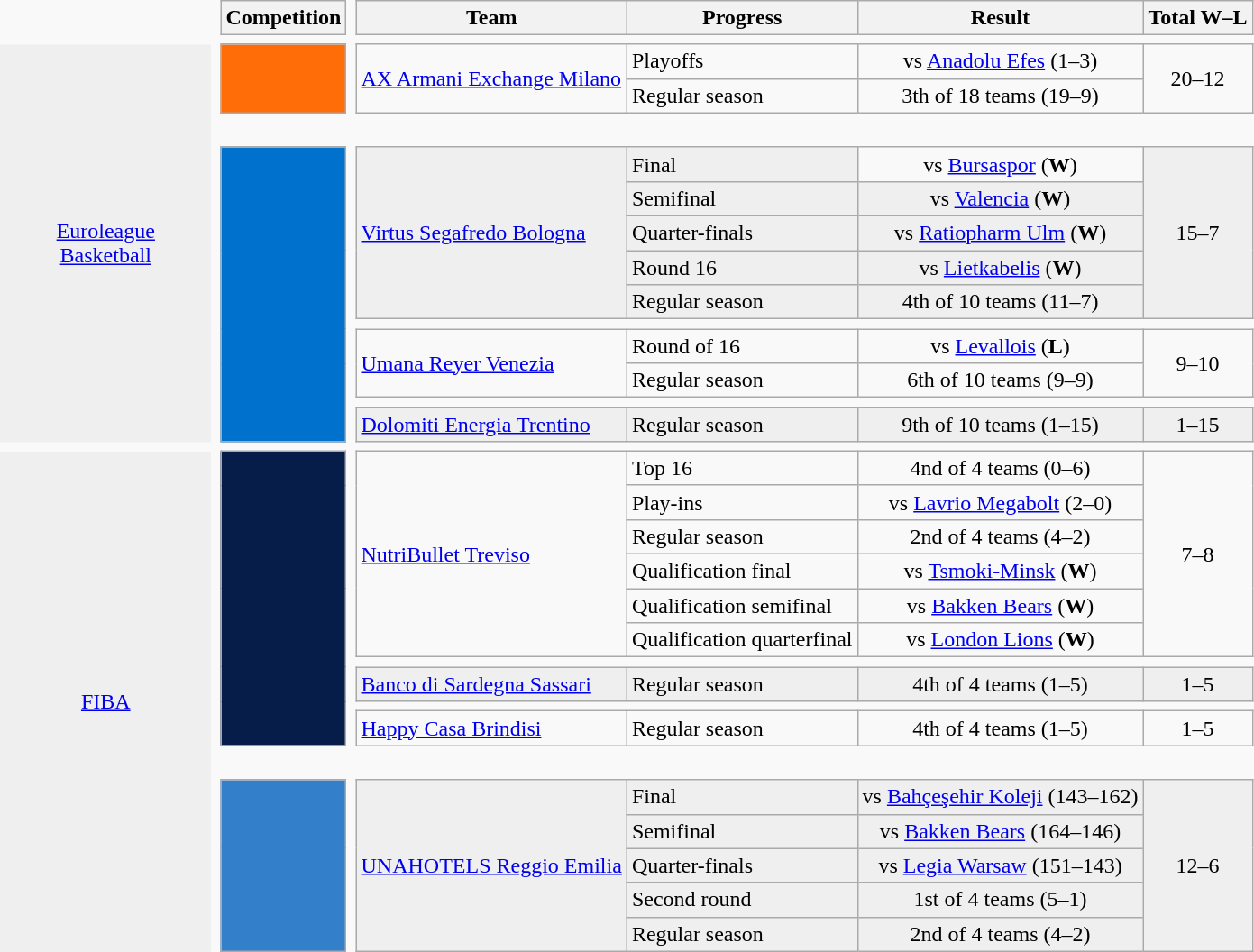<table class="wikitable" style="border: none;">
<tr>
<td style="border: none;" width=150px></td>
<td style="border: none;"></td>
<th style="text-align: center;">Competition</th>
<td style="border: none;"></td>
<th>Team</th>
<th>Progress</th>
<th>Result</th>
<th>Total W–L</th>
</tr>
<tr>
<td colspan=15 style="border: none;"></td>
</tr>
<tr>
<td rowspan=14 style="text-align: center; border: none; background-color: #efefef;"><a href='#'>Euroleague<br>Basketball</a></td>
<td rowspan=14 style="border: none;"><br></td>
</tr>
<tr>
<td rowspan=2 style="text-align:center; background-color: #ff6d09;"><strong><a href='#'></a></strong></td>
<td rowspan=2 style="border: none;"></td>
<td rowspan=2><a href='#'>AX Armani Exchange Milano</a></td>
<td>Playoffs</td>
<td style="text-align:center">vs  <a href='#'>Anadolu Efes</a> (1–3)</td>
<td rowspan=2 style="text-align:center">20–12</td>
</tr>
<tr>
<td>Regular season</td>
<td style="text-align:center">3th of 18 teams (19–9)</td>
</tr>
<tr>
<td colspan=6 style="border: none;"><br></td>
</tr>
<tr>
<td rowspan=10 style="text-align:center; background-color: #0072CE;"><strong><a href='#'></a></strong></td>
<td rowspan=10 style="border: none;"></td>
<td rowspan=5 style="background-color: #efefef;"><a href='#'>Virtus Segafredo Bologna</a></td>
<td style="background-color: #efefef;">Final</td>
<td style="text-align:center" style="text-align:center; background-color: #efefef;">vs  <a href='#'>Bursaspor</a> (<strong>W</strong>)</td>
<td rowspan=5 style="text-align:center; background-color: #efefef;">15–7</td>
</tr>
<tr style="background-color: #efefef;">
<td>Semifinal</td>
<td style="text-align:center">vs  <a href='#'>Valencia</a> (<strong>W</strong>)</td>
</tr>
<tr style="background-color: #efefef;">
<td>Quarter-finals</td>
<td style="text-align:center">vs  <a href='#'>Ratiopharm Ulm</a> (<strong>W</strong>)</td>
</tr>
<tr style="background-color: #efefef;">
<td>Round 16</td>
<td style="text-align:center">vs  <a href='#'>Lietkabelis</a> (<strong>W</strong>)</td>
</tr>
<tr style="background-color: #efefef;">
<td>Regular season</td>
<td style="text-align:center">4th of 10 teams (11–7)</td>
</tr>
<tr>
<td colspan=4 style="border: none;"></td>
</tr>
<tr>
<td rowspan=2><a href='#'>Umana Reyer Venezia</a></td>
<td>Round of 16</td>
<td style="text-align:center">vs  <a href='#'>Levallois</a> (<strong>L</strong>)</td>
<td rowspan=2 style="text-align:center">9–10</td>
</tr>
<tr>
<td>Regular season</td>
<td style="text-align:center">6th of 10 teams (9–9)</td>
</tr>
<tr>
<td colspan=4 style="border: none;"></td>
</tr>
<tr>
<td style="background-color: #efefef;"><a href='#'>Dolomiti Energia Trentino</a></td>
<td style="background-color: #efefef;">Regular season</td>
<td style="background-color: #efefef; text-align:center">9th of 10 teams (1–15)</td>
<td style="background-color: #efefef; text-align:center">1–15</td>
</tr>
<tr>
<td colspan=9 style="border: none;"></td>
</tr>
<tr>
<td rowspan=17 style="text-align: center; border: none; background-color: #efefef;"><a href='#'>FIBA</a></td>
<td rowspan=17 style="border: none;"><br></td>
</tr>
<tr>
<td rowspan=10 style="text-align:center; background-color: #071D49;"><strong><a href='#'></a></strong></td>
<td rowspan=10 style="border: none;"></td>
<td rowspan=6><a href='#'>NutriBullet Treviso</a></td>
<td>Top 16</td>
<td style="text-align:center;">4nd of 4 teams (0–6)</td>
<td rowspan=6 style="text-align:center;">7–8</td>
</tr>
<tr>
<td>Play-ins</td>
<td style="text-align:center">vs  <a href='#'>Lavrio Megabolt</a> (2–0)</td>
</tr>
<tr>
<td>Regular season</td>
<td style="text-align:center;">2nd of 4 teams (4–2)</td>
</tr>
<tr>
<td>Qualification final</td>
<td style="text-align:center">vs  <a href='#'>Tsmoki-Minsk</a> (<strong>W</strong>)</td>
</tr>
<tr>
<td>Qualification semifinal</td>
<td style="text-align:center">vs  <a href='#'>Bakken Bears</a> (<strong>W</strong>)</td>
</tr>
<tr>
<td>Qualification quarterfinal</td>
<td style="text-align:center">vs  <a href='#'>London Lions</a> (<strong>W</strong>)</td>
</tr>
<tr>
<td colspan=4 style="border: none;"></td>
</tr>
<tr style="background-color: #efefef;">
<td><a href='#'>Banco di Sardegna Sassari</a></td>
<td>Regular season</td>
<td style="text-align:center;">4th of 4 teams (1–5)</td>
<td style="text-align:center;">1–5</td>
</tr>
<tr>
<td colspan=4 style="border: none;"></td>
</tr>
<tr>
<td><a href='#'>Happy Casa Brindisi</a></td>
<td>Regular season</td>
<td style="text-align:center;">4th of 4 teams (1–5)</td>
<td style="text-align:center;">1–5</td>
</tr>
<tr>
<td colspan=7 style="border: none;"><br></td>
</tr>
<tr>
<td rowspan=5 style="text-align:center; background-color: #337FCA;"><strong><a href='#'></a></strong></td>
<td rowspan=5 style="border: none;"></td>
<td rowspan=5 style="background-color: #efefef;"><a href='#'>UNAHOTELS Reggio Emilia</a></td>
<td style="background-color: #efefef;">Final</td>
<td style="background-color: #efefef; text-align:center;">vs  <a href='#'>Bahçeşehir Koleji</a> (143–162)</td>
<td rowspan=5 style="background-color: #efefef; text-align:center;">12–6</td>
</tr>
<tr>
<td style="background-color: #efefef;">Semifinal</td>
<td style="background-color: #efefef; text-align:center;">vs  <a href='#'>Bakken Bears</a> (164–146)</td>
</tr>
<tr>
<td style="background-color: #efefef;">Quarter-finals</td>
<td style="background-color: #efefef; text-align:center;">vs  <a href='#'>Legia Warsaw</a> (151–143)</td>
</tr>
<tr>
<td style="background-color: #efefef;">Second round</td>
<td style="background-color: #efefef; text-align:center;">1st of 4 teams (5–1)</td>
</tr>
<tr>
<td style="background-color: #efefef;">Regular season</td>
<td style="background-color: #efefef; text-align:center;">2nd of 4 teams (4–2)</td>
</tr>
</table>
